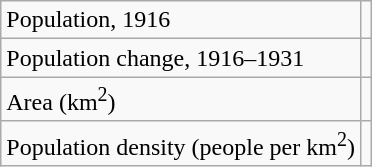<table class="wikitable">
<tr>
<td>Population, 1916</td>
<td></td>
</tr>
<tr>
<td>Population change, 1916–1931</td>
<td></td>
</tr>
<tr>
<td>Area (km<sup>2</sup>)</td>
<td></td>
</tr>
<tr>
<td>Population density (people per km<sup>2</sup>)</td>
<td></td>
</tr>
</table>
